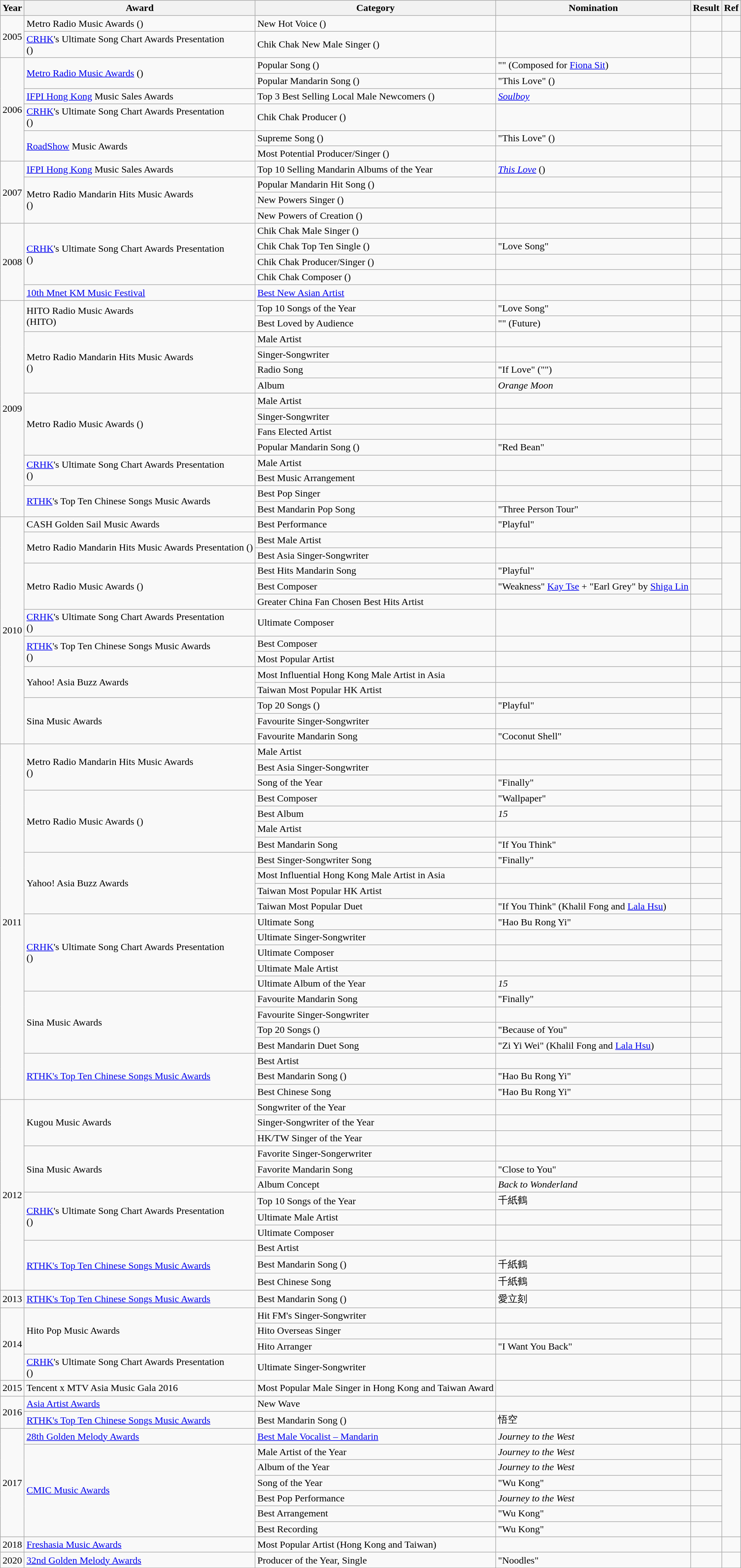<table class="wikitable sortable">
<tr>
<th>Year</th>
<th>Award</th>
<th>Category</th>
<th>Nomination</th>
<th>Result</th>
<th>Ref</th>
</tr>
<tr>
<td rowspan="2">2005</td>
<td>Metro Radio Music Awards ()</td>
<td>New Hot Voice ()</td>
<td></td>
<td></td>
<td></td>
</tr>
<tr>
<td><a href='#'>CRHK</a>'s Ultimate Song Chart Awards Presentation <br>()</td>
<td>Chik Chak New Male Singer ()</td>
<td></td>
<td></td>
<td></td>
</tr>
<tr>
<td rowspan="6">2006</td>
<td rowspan="2"><a href='#'>Metro Radio Music Awards</a> ()</td>
<td>Popular Song ()</td>
<td>"" (Composed for <a href='#'>Fiona Sit</a>)</td>
<td></td>
<td rowspan="2"></td>
</tr>
<tr>
<td>Popular Mandarin Song ()</td>
<td>"This Love" ()</td>
<td></td>
</tr>
<tr>
<td><a href='#'>IFPI Hong Kong</a> Music Sales Awards</td>
<td>Top 3 Best Selling Local Male Newcomers ()</td>
<td><em><a href='#'>Soulboy</a></em></td>
<td></td>
<td></td>
</tr>
<tr>
<td><a href='#'>CRHK</a>'s Ultimate Song Chart Awards Presentation <br>()</td>
<td>Chik Chak Producer ()</td>
<td></td>
<td></td>
<td></td>
</tr>
<tr>
<td rowspan="2"><a href='#'>RoadShow</a> Music Awards</td>
<td>Supreme Song ()</td>
<td>"This Love" ()</td>
<td></td>
<td rowspan="2"></td>
</tr>
<tr>
<td>Most Potential Producer/Singer ()</td>
<td></td>
<td></td>
</tr>
<tr>
<td rowspan="4">2007</td>
<td rowspan="1"><a href='#'>IFPI Hong Kong</a> Music Sales Awards</td>
<td>Top 10 Selling Mandarin Albums of the Year</td>
<td><em><a href='#'>This Love</a></em> ()</td>
<td></td>
<td></td>
</tr>
<tr>
<td rowspan="3">Metro Radio Mandarin Hits Music Awards <br>()</td>
<td>Popular Mandarin Hit Song ()</td>
<td></td>
<td></td>
<td rowspan="3"></td>
</tr>
<tr>
<td>New Powers Singer ()</td>
<td></td>
<td></td>
</tr>
<tr>
<td>New Powers of Creation ()</td>
<td></td>
<td></td>
</tr>
<tr>
<td rowspan="5">2008</td>
<td rowspan="4"><a href='#'>CRHK</a>'s Ultimate Song Chart Awards Presentation <br>()</td>
<td>Chik Chak Male Singer ()</td>
<td></td>
<td></td>
<td></td>
</tr>
<tr>
<td>Chik Chak Top Ten Single ()</td>
<td>"Love Song"</td>
<td></td>
<td></td>
</tr>
<tr>
<td>Chik Chak Producer/Singer ()</td>
<td></td>
<td></td>
<td></td>
</tr>
<tr>
<td>Chik Chak Composer ()</td>
<td></td>
<td></td>
<td></td>
</tr>
<tr>
<td><a href='#'>10th Mnet KM Music Festival</a></td>
<td><a href='#'>Best New Asian Artist</a></td>
<td></td>
<td></td>
<td></td>
</tr>
<tr>
<td rowspan="14">2009</td>
<td rowspan="2">HITO Radio Music Awards<br>(HITO)</td>
<td>Top 10 Songs of the Year</td>
<td>"Love Song"</td>
<td></td>
<td></td>
</tr>
<tr>
<td>Best Loved by Audience</td>
<td>"" (Future)</td>
<td></td>
<td></td>
</tr>
<tr>
<td rowspan="4">Metro Radio Mandarin Hits Music Awards<br>()</td>
<td>Male Artist</td>
<td></td>
<td></td>
<td rowspan="4"></td>
</tr>
<tr>
<td>Singer-Songwriter</td>
<td></td>
<td></td>
</tr>
<tr>
<td>Radio Song</td>
<td>"If Love" ("")</td>
<td></td>
</tr>
<tr>
<td>Album</td>
<td><em>Orange Moon</em></td>
<td></td>
</tr>
<tr>
<td rowspan="4">Metro Radio Music Awards ()</td>
<td>Male Artist</td>
<td></td>
<td></td>
<td rowspan="4"></td>
</tr>
<tr>
<td>Singer-Songwriter</td>
<td></td>
<td></td>
</tr>
<tr>
<td>Fans Elected Artist</td>
<td></td>
<td></td>
</tr>
<tr>
<td>Popular Mandarin Song ()</td>
<td>"Red Bean"</td>
<td></td>
</tr>
<tr>
<td rowspan="2"><a href='#'>CRHK</a>'s Ultimate Song Chart Awards Presentation <br>()</td>
<td>Male Artist</td>
<td></td>
<td></td>
<td rowspan="2"></td>
</tr>
<tr>
<td>Best Music Arrangement</td>
<td></td>
<td></td>
</tr>
<tr>
<td rowspan="2"><a href='#'>RTHK</a>'s Top Ten Chinese Songs Music Awards</td>
<td>Best Pop Singer</td>
<td></td>
<td></td>
<td rowspan="2"></td>
</tr>
<tr>
<td>Best Mandarin Pop Song</td>
<td>"Three Person Tour"</td>
<td></td>
</tr>
<tr>
<td rowspan="14">2010</td>
<td>CASH Golden Sail Music Awards</td>
<td>Best Performance</td>
<td>"Playful"</td>
<td></td>
<td></td>
</tr>
<tr>
<td rowspan="2">Metro Radio Mandarin Hits Music Awards Presentation ()</td>
<td>Best Male Artist</td>
<td></td>
<td></td>
<td rowspan="2"></td>
</tr>
<tr>
<td>Best Asia Singer-Songwriter</td>
<td></td>
<td></td>
</tr>
<tr>
<td rowspan="3">Metro Radio Music Awards ()</td>
<td>Best Hits Mandarin Song</td>
<td>"Playful"</td>
<td></td>
<td rowspan="3"></td>
</tr>
<tr>
<td>Best Composer</td>
<td>"Weakness" <a href='#'>Kay Tse</a> + "Earl Grey" by <a href='#'>Shiga Lin</a></td>
<td></td>
</tr>
<tr>
<td>Greater China Fan Chosen Best Hits Artist</td>
<td></td>
<td></td>
</tr>
<tr>
<td><a href='#'>CRHK</a>'s Ultimate Song Chart Awards Presentation <br>()</td>
<td>Ultimate Composer</td>
<td></td>
<td></td>
<td></td>
</tr>
<tr>
<td rowspan="2"><a href='#'>RTHK</a>'s Top Ten Chinese Songs Music Awards <br>()</td>
<td>Best Composer</td>
<td></td>
<td></td>
<td></td>
</tr>
<tr>
<td>Most Popular Artist</td>
<td></td>
<td></td>
<td></td>
</tr>
<tr>
<td rowspan="2">Yahoo! Asia Buzz Awards</td>
<td>Most Influential Hong Kong Male Artist in Asia</td>
<td></td>
<td></td>
<td></td>
</tr>
<tr>
<td>Taiwan Most Popular HK Artist</td>
<td></td>
<td></td>
<td></td>
</tr>
<tr>
<td rowspan="3">Sina Music Awards</td>
<td>Top 20 Songs ()</td>
<td>"Playful"</td>
<td></td>
<td rowspan="3"></td>
</tr>
<tr>
<td>Favourite Singer-Songwriter</td>
<td></td>
<td></td>
</tr>
<tr>
<td>Favourite Mandarin Song</td>
<td>"Coconut Shell"</td>
<td></td>
</tr>
<tr>
<td rowspan="23">2011</td>
<td rowspan="3">Metro Radio Mandarin Hits Music Awards<br>()</td>
<td>Male Artist</td>
<td></td>
<td></td>
<td rowspan="3"></td>
</tr>
<tr>
<td>Best Asia Singer-Songwriter</td>
<td></td>
<td></td>
</tr>
<tr>
<td>Song of the Year</td>
<td>"Finally"</td>
<td></td>
</tr>
<tr>
<td rowspan="4">Metro Radio Music Awards ()</td>
<td>Best Composer</td>
<td>"Wallpaper"</td>
<td></td>
<td rowspan="2"></td>
</tr>
<tr>
<td>Best Album</td>
<td><em>15</em></td>
<td></td>
</tr>
<tr>
<td>Male Artist</td>
<td></td>
<td></td>
<td rowspan="2"></td>
</tr>
<tr>
<td>Best Mandarin Song</td>
<td>"If You Think"</td>
<td></td>
</tr>
<tr>
<td rowspan="4">Yahoo! Asia Buzz Awards</td>
<td>Best Singer-Songwriter Song</td>
<td>"Finally"</td>
<td></td>
<td rowspan="4"></td>
</tr>
<tr>
<td>Most Influential Hong Kong Male Artist in Asia</td>
<td></td>
<td></td>
</tr>
<tr>
<td>Taiwan Most Popular HK Artist</td>
<td></td>
<td></td>
</tr>
<tr>
<td>Taiwan Most Popular Duet</td>
<td>"If You Think" (Khalil Fong and <a href='#'>Lala Hsu</a>)</td>
<td></td>
</tr>
<tr>
<td rowspan="5"><a href='#'>CRHK</a>'s Ultimate Song Chart Awards Presentation <br>()</td>
<td>Ultimate Song</td>
<td>"Hao Bu Rong Yi"</td>
<td></td>
<td rowspan="5"></td>
</tr>
<tr>
<td>Ultimate Singer-Songwriter</td>
<td></td>
<td></td>
</tr>
<tr>
<td>Ultimate Composer</td>
<td></td>
<td></td>
</tr>
<tr>
<td>Ultimate Male Artist</td>
<td></td>
<td></td>
</tr>
<tr>
<td>Ultimate Album of the Year</td>
<td><em>15</em></td>
<td></td>
</tr>
<tr>
<td rowspan="4">Sina Music Awards</td>
<td>Favourite Mandarin Song</td>
<td>"Finally"</td>
<td></td>
<td rowspan="4"></td>
</tr>
<tr>
<td>Favourite Singer-Songwriter</td>
<td></td>
<td></td>
</tr>
<tr>
<td>Top 20 Songs ()</td>
<td>"Because of You"</td>
<td></td>
</tr>
<tr>
<td>Best Mandarin Duet Song</td>
<td>"Zi Yi Wei" (Khalil Fong and <a href='#'>Lala Hsu</a>)</td>
<td></td>
</tr>
<tr>
<td rowspan="3"><a href='#'>RTHK's Top Ten Chinese Songs Music Awards</a></td>
<td>Best Artist</td>
<td></td>
<td></td>
<td rowspan="3"></td>
</tr>
<tr>
<td>Best Mandarin Song ()</td>
<td>"Hao Bu Rong Yi"</td>
<td></td>
</tr>
<tr>
<td>Best Chinese Song</td>
<td>"Hao Bu Rong Yi"</td>
<td></td>
</tr>
<tr>
<td rowspan="12">2012</td>
<td rowspan="3">Kugou Music Awards</td>
<td>Songwriter of the Year</td>
<td></td>
<td></td>
<td rowspan="3"></td>
</tr>
<tr>
<td>Singer-Songwriter of the Year</td>
<td></td>
<td></td>
</tr>
<tr>
<td>HK/TW Singer of the Year</td>
<td></td>
<td></td>
</tr>
<tr>
<td rowspan="3">Sina Music Awards</td>
<td>Favorite Singer-Songerwriter</td>
<td></td>
<td></td>
<td rowspan="3"></td>
</tr>
<tr>
<td>Favorite Mandarin Song</td>
<td>"Close to You"</td>
<td></td>
</tr>
<tr>
<td>Album Concept</td>
<td><em>Back to Wonderland</em></td>
<td></td>
</tr>
<tr>
<td rowspan="3"><a href='#'>CRHK</a>'s Ultimate Song Chart Awards Presentation <br>()</td>
<td>Top 10 Songs of the Year</td>
<td>千紙鶴</td>
<td></td>
<td rowspan="3"></td>
</tr>
<tr>
<td>Ultimate Male Artist</td>
<td></td>
<td></td>
</tr>
<tr>
<td>Ultimate Composer</td>
<td></td>
<td></td>
</tr>
<tr>
<td rowspan="3"><a href='#'>RTHK's Top Ten Chinese Songs Music Awards</a></td>
<td Best Artist>Best Artist</td>
<td></td>
<td></td>
<td rowspan="3"></td>
</tr>
<tr>
<td>Best Mandarin Song ()</td>
<td 千紙鶴>千紙鶴</td>
<td></td>
</tr>
<tr>
<td>Best Chinese Song</td>
<td 千紙鶴>千紙鶴</td>
<td></td>
</tr>
<tr>
<td>2013</td>
<td><a href='#'>RTHK's Top Ten Chinese Songs Music Awards</a></td>
<td>Best Mandarin Song ()</td>
<td "Hao Bu Rong Yi">愛立刻</td>
<td></td>
<td></td>
</tr>
<tr>
<td rowspan="4">2014</td>
<td rowspan="3">Hito Pop Music Awards</td>
<td>Hit FM's Singer-Songwriter</td>
<td></td>
<td></td>
<td rowspan="3"></td>
</tr>
<tr>
<td>Hito Overseas Singer</td>
<td></td>
<td></td>
</tr>
<tr>
<td>Hito Arranger</td>
<td>"I Want You Back"</td>
<td></td>
</tr>
<tr>
<td><a href='#'>CRHK</a>'s Ultimate Song Chart Awards Presentation <br>()</td>
<td>Ultimate Singer-Songwriter</td>
<td></td>
<td></td>
<td></td>
</tr>
<tr>
<td rowspan="1">2015</td>
<td rowspan="1">Tencent x MTV Asia Music Gala 2016</td>
<td>Most Popular Male Singer in Hong Kong and Taiwan Award</td>
<td></td>
<td></td>
<td></td>
</tr>
<tr>
<td rowspan="2">2016</td>
<td><a href='#'>Asia Artist Awards</a></td>
<td>New Wave</td>
<td></td>
<td></td>
<td></td>
</tr>
<tr>
<td><a href='#'>RTHK's Top Ten Chinese Songs Music Awards</a></td>
<td>Best Mandarin Song ()</td>
<td>悟空</td>
<td></td>
<td></td>
</tr>
<tr>
<td rowspan="7">2017</td>
<td><a href='#'>28th Golden Melody Awards</a></td>
<td><a href='#'>Best Male Vocalist – Mandarin</a></td>
<td><em>Journey to the West</em></td>
<td></td>
<td></td>
</tr>
<tr>
<td rowspan="6"><a href='#'>CMIC Music Awards</a></td>
<td>Male Artist of the Year</td>
<td><em>Journey to the West</em></td>
<td></td>
<td rowspan="6"></td>
</tr>
<tr>
<td>Album of the Year</td>
<td><em>Journey to the West</em></td>
<td></td>
</tr>
<tr>
<td>Song of the Year</td>
<td>"Wu Kong"</td>
<td></td>
</tr>
<tr>
<td>Best Pop Performance</td>
<td><em>Journey to the West</em></td>
<td></td>
</tr>
<tr>
<td>Best Arrangement</td>
<td>"Wu Kong"</td>
<td></td>
</tr>
<tr>
<td>Best Recording</td>
<td>"Wu Kong"</td>
<td></td>
</tr>
<tr>
<td>2018</td>
<td><a href='#'>Freshasia Music Awards</a></td>
<td>Most Popular Artist (Hong Kong and Taiwan)</td>
<td></td>
<td></td>
<td></td>
</tr>
<tr>
<td>2020</td>
<td><a href='#'>32nd Golden Melody Awards</a></td>
<td>Producer of the Year, Single</td>
<td>"Noodles"</td>
<td></td>
<td></td>
</tr>
</table>
